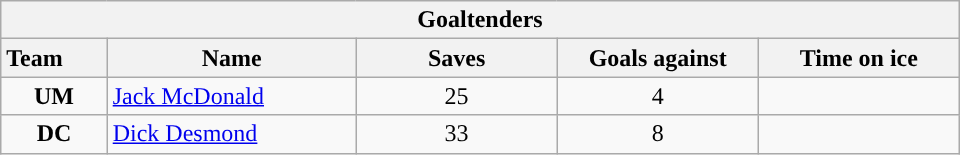<table class="wikitable" style="width:40em; text-align:right;">
<tr>
<th colspan=5>Goaltenders</th>
</tr>
<tr>
<th style="width:4em; text-align:left;">Team</th>
<th style="width:10em;">Name</th>
<th style="width:8em;">Saves</th>
<th style="width:8em;">Goals against</th>
<th style="width:8em;">Time on ice</th>
</tr>
<tr>
<td align=center><strong>UM</strong></td>
<td style="text-align:left;"><a href='#'>Jack McDonald</a></td>
<td align=center>25</td>
<td align=center>4</td>
<td align=center></td>
</tr>
<tr>
<td align=center><strong>DC</strong></td>
<td style="text-align:left;"><a href='#'>Dick Desmond</a></td>
<td align=center>33</td>
<td align=center>8</td>
<td align=center></td>
</tr>
</table>
